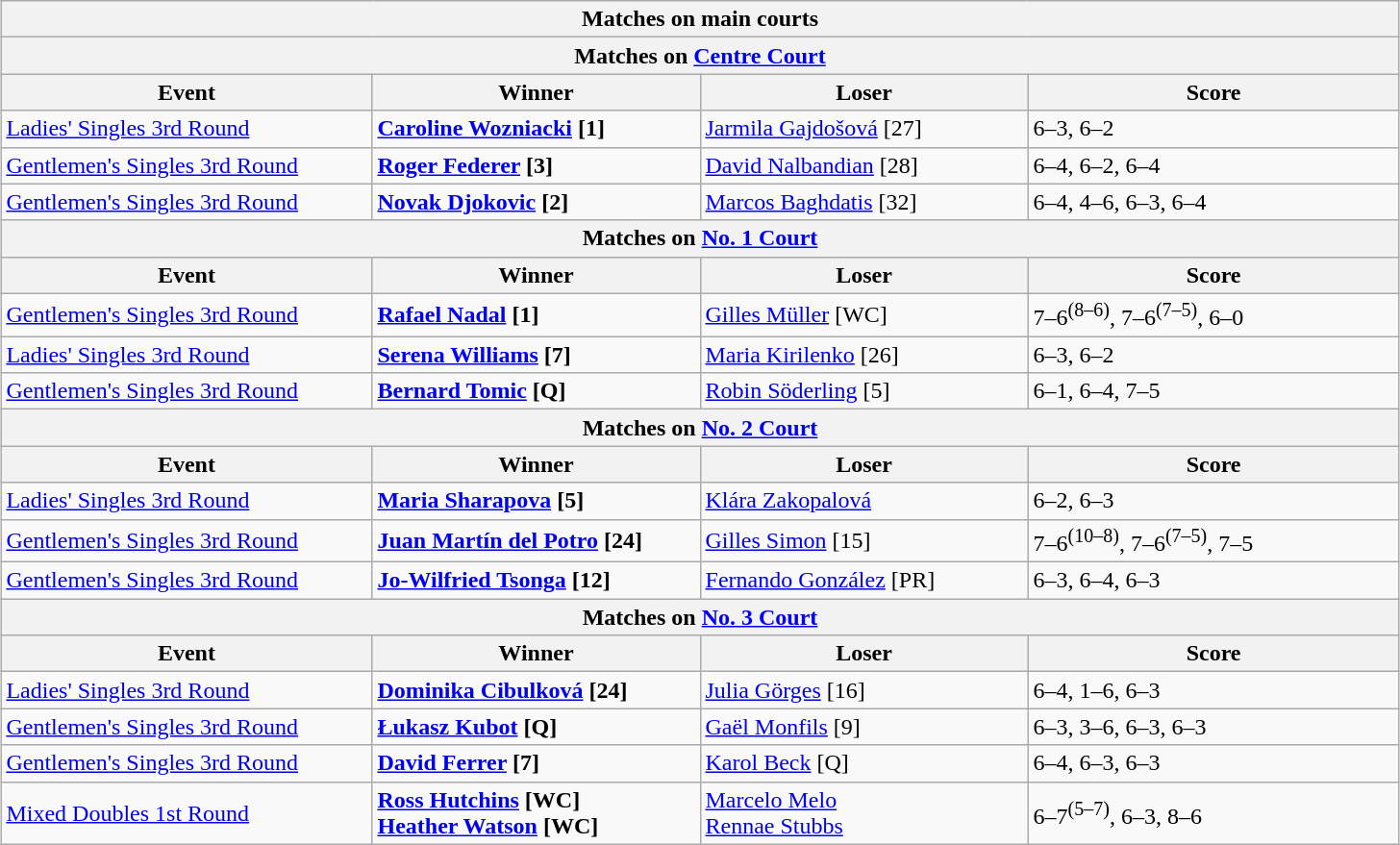<table class="wikitable collapsible uncollapsed" style="margin:auto;">
<tr>
<th colspan="4" style="white-space:nowrap;">Matches on main courts</th>
</tr>
<tr>
<th colspan="4">Matches on <a href='#'>Centre Court</a></th>
</tr>
<tr>
<th width=220>Event</th>
<th width=220>Winner</th>
<th width=220>Loser</th>
<th width=250>Score</th>
</tr>
<tr>
<td><a href='#'>Ladies' Singles 3rd Round</a></td>
<td> <strong><a href='#'>Caroline Wozniacki</a> [1]</strong></td>
<td> <a href='#'>Jarmila Gajdošová</a> [27]</td>
<td>6–3, 6–2</td>
</tr>
<tr>
<td><a href='#'>Gentlemen's Singles 3rd Round</a></td>
<td> <strong><a href='#'>Roger Federer</a> [3]</strong></td>
<td> <a href='#'>David Nalbandian</a> [28]</td>
<td>6–4, 6–2, 6–4</td>
</tr>
<tr>
<td><a href='#'>Gentlemen's Singles 3rd Round</a></td>
<td> <strong><a href='#'>Novak Djokovic</a> [2]</strong></td>
<td> <a href='#'>Marcos Baghdatis</a> [32]</td>
<td>6–4, 4–6, 6–3, 6–4</td>
</tr>
<tr>
<th colspan="4">Matches on <a href='#'>No. 1 Court</a></th>
</tr>
<tr>
<th width=220>Event</th>
<th width=220>Winner</th>
<th width=220>Loser</th>
<th width=250>Score</th>
</tr>
<tr>
<td><a href='#'>Gentlemen's Singles 3rd Round</a></td>
<td> <strong><a href='#'>Rafael Nadal</a> [1]</strong></td>
<td> <a href='#'>Gilles Müller</a> [WC]</td>
<td>7–6<sup>(8–6)</sup>, 7–6<sup>(7–5)</sup>, 6–0</td>
</tr>
<tr>
<td><a href='#'>Ladies' Singles 3rd Round</a></td>
<td> <strong><a href='#'>Serena Williams</a> [7]</strong></td>
<td> <a href='#'>Maria Kirilenko</a> [26]</td>
<td>6–3, 6–2</td>
</tr>
<tr>
<td><a href='#'>Gentlemen's Singles 3rd Round</a></td>
<td> <strong><a href='#'>Bernard Tomic</a> [Q]</strong></td>
<td> <a href='#'>Robin Söderling</a> [5]</td>
<td>6–1, 6–4, 7–5</td>
</tr>
<tr>
<th colspan="4">Matches on <a href='#'>No. 2 Court</a></th>
</tr>
<tr>
<th width=220>Event</th>
<th width=220>Winner</th>
<th width=220>Loser</th>
<th width=250>Score</th>
</tr>
<tr>
<td><a href='#'>Ladies' Singles 3rd Round</a></td>
<td> <strong><a href='#'>Maria Sharapova</a> [5]</strong></td>
<td> <a href='#'>Klára Zakopalová</a></td>
<td>6–2, 6–3</td>
</tr>
<tr>
<td><a href='#'>Gentlemen's Singles 3rd Round</a></td>
<td> <strong><a href='#'>Juan Martín del Potro</a> [24]</strong></td>
<td> <a href='#'>Gilles Simon</a> [15]</td>
<td>7–6<sup>(10–8)</sup>, 7–6<sup>(7–5)</sup>, 7–5</td>
</tr>
<tr>
<td><a href='#'>Gentlemen's Singles 3rd Round</a></td>
<td> <strong><a href='#'>Jo-Wilfried Tsonga</a> [12]</strong></td>
<td> <a href='#'>Fernando González</a> [PR]</td>
<td>6–3, 6–4, 6–3</td>
</tr>
<tr>
<th colspan="4">Matches on <a href='#'>No. 3 Court</a></th>
</tr>
<tr>
<th width=250>Event</th>
<th width=220>Winner</th>
<th width=220>Loser</th>
<th width=220>Score</th>
</tr>
<tr>
<td><a href='#'>Ladies' Singles 3rd Round</a></td>
<td> <strong><a href='#'>Dominika Cibulková</a> [24]</strong></td>
<td> <a href='#'>Julia Görges</a> [16]</td>
<td>6–4, 1–6, 6–3</td>
</tr>
<tr>
<td><a href='#'>Gentlemen's Singles 3rd Round</a></td>
<td> <strong><a href='#'>Łukasz Kubot</a> [Q]</strong></td>
<td> <a href='#'>Gaël Monfils</a> [9]</td>
<td>6–3, 3–6, 6–3, 6–3</td>
</tr>
<tr>
<td><a href='#'>Gentlemen's Singles 3rd Round</a></td>
<td> <strong><a href='#'>David Ferrer</a> [7]</strong></td>
<td> <a href='#'>Karol Beck</a> [Q]</td>
<td>6–4, 6–3, 6–3</td>
</tr>
<tr>
<td><a href='#'>Mixed Doubles 1st Round</a></td>
<td> <strong><a href='#'>Ross Hutchins</a> [WC]</strong><br> <strong><a href='#'>Heather Watson</a> [WC]</strong></td>
<td> <a href='#'>Marcelo Melo</a><br> <a href='#'>Rennae Stubbs</a></td>
<td>6–7<sup>(5–7)</sup>, 6–3, 8–6</td>
</tr>
</table>
